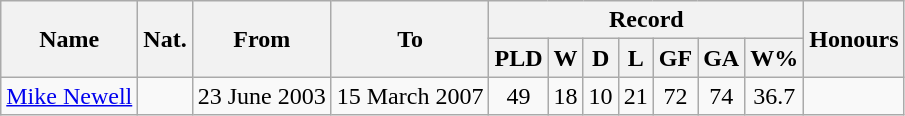<table class="wikitable" style="text-align: center">
<tr>
<th rowspan="2">Name</th>
<th rowspan="2">Nat.</th>
<th rowspan="2">From</th>
<th rowspan="2">To</th>
<th colspan="7">Record</th>
<th rowspan="2">Honours</th>
</tr>
<tr>
<th>PLD</th>
<th>W</th>
<th>D</th>
<th>L</th>
<th>GF</th>
<th>GA</th>
<th>W%</th>
</tr>
<tr>
<td align=left><a href='#'>Mike Newell</a></td>
<td></td>
<td align=left>23 June 2003</td>
<td align=left>15 March 2007</td>
<td>49</td>
<td>18</td>
<td>10</td>
<td>21</td>
<td>72</td>
<td>74</td>
<td>36.7</td>
<td></td>
</tr>
</table>
